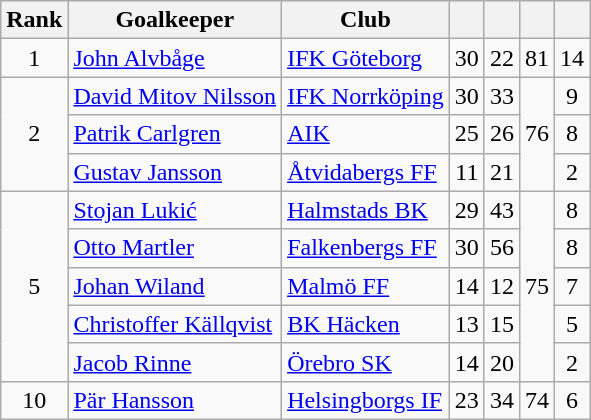<table class="wikitable sortable" style="text-align:center">
<tr>
<th>Rank</th>
<th>Goalkeeper</th>
<th>Club<br></th>
<th></th>
<th></th>
<th></th>
<th></th>
</tr>
<tr>
<td>1</td>
<td align="left"> <a href='#'>John Alvbåge</a></td>
<td align="left"><a href='#'>IFK Göteborg</a></td>
<td>30</td>
<td>22</td>
<td>81</td>
<td>14</td>
</tr>
<tr>
<td rowspan="3">2</td>
<td align="left"> <a href='#'>David Mitov Nilsson</a></td>
<td align="left"><a href='#'>IFK Norrköping</a></td>
<td>30</td>
<td>33</td>
<td rowspan="3">76</td>
<td>9</td>
</tr>
<tr>
<td align="left"> <a href='#'>Patrik Carlgren</a></td>
<td align="left"><a href='#'>AIK</a></td>
<td>25</td>
<td>26</td>
<td>8</td>
</tr>
<tr>
<td align="left"> <a href='#'>Gustav Jansson</a></td>
<td align="left"><a href='#'>Åtvidabergs FF</a></td>
<td>11</td>
<td>21</td>
<td>2</td>
</tr>
<tr>
<td rowspan="5">5</td>
<td align="left"> <a href='#'>Stojan Lukić</a></td>
<td align="left"><a href='#'>Halmstads BK</a></td>
<td>29</td>
<td>43</td>
<td rowspan="5">75</td>
<td>8</td>
</tr>
<tr>
<td align="left"> <a href='#'>Otto Martler</a></td>
<td align="left"><a href='#'>Falkenbergs FF</a></td>
<td>30</td>
<td>56</td>
<td>8</td>
</tr>
<tr>
<td align="left"> <a href='#'>Johan Wiland</a></td>
<td align="left"><a href='#'>Malmö FF</a></td>
<td>14</td>
<td>12</td>
<td>7</td>
</tr>
<tr>
<td align="left"> <a href='#'>Christoffer Källqvist</a></td>
<td align="left"><a href='#'>BK Häcken</a></td>
<td>13</td>
<td>15</td>
<td>5</td>
</tr>
<tr>
<td align="left"> <a href='#'>Jacob Rinne</a></td>
<td align="left"><a href='#'>Örebro SK</a></td>
<td>14</td>
<td>20</td>
<td>2</td>
</tr>
<tr>
<td>10</td>
<td align="left"> <a href='#'>Pär Hansson</a></td>
<td align="left"><a href='#'>Helsingborgs IF</a></td>
<td>23</td>
<td>34</td>
<td>74</td>
<td>6</td>
</tr>
</table>
